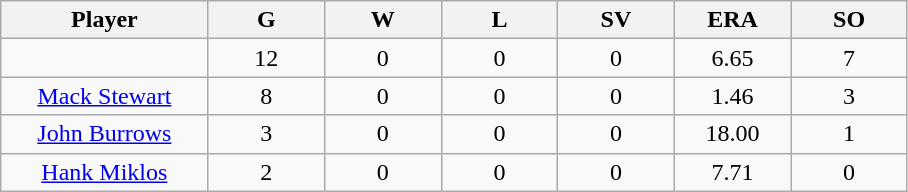<table class="wikitable sortable">
<tr>
<th bgcolor="#DDDDFF" width="16%">Player</th>
<th bgcolor="#DDDDFF" width="9%">G</th>
<th bgcolor="#DDDDFF" width="9%">W</th>
<th bgcolor="#DDDDFF" width="9%">L</th>
<th bgcolor="#DDDDFF" width="9%">SV</th>
<th bgcolor="#DDDDFF" width="9%">ERA</th>
<th bgcolor="#DDDDFF" width="9%">SO</th>
</tr>
<tr align="center">
<td></td>
<td>12</td>
<td>0</td>
<td>0</td>
<td>0</td>
<td>6.65</td>
<td>7</td>
</tr>
<tr align="center">
<td><a href='#'>Mack Stewart</a></td>
<td>8</td>
<td>0</td>
<td>0</td>
<td>0</td>
<td>1.46</td>
<td>3</td>
</tr>
<tr align=center>
<td><a href='#'>John Burrows</a></td>
<td>3</td>
<td>0</td>
<td>0</td>
<td>0</td>
<td>18.00</td>
<td>1</td>
</tr>
<tr align=center>
<td><a href='#'>Hank Miklos</a></td>
<td>2</td>
<td>0</td>
<td>0</td>
<td>0</td>
<td>7.71</td>
<td>0</td>
</tr>
</table>
